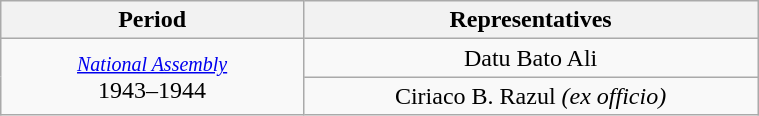<table class="wikitable" style="text-align:center; width:40%;">
<tr>
<th width=40%>Period</th>
<th>Representatives</th>
</tr>
<tr>
<td rowspan=2><small><a href='#'><em>National Assembly</em></a></small><br>1943–1944</td>
<td>Datu Bato Ali</td>
</tr>
<tr>
<td>Ciriaco B. Razul <em>(ex officio)</em></td>
</tr>
</table>
